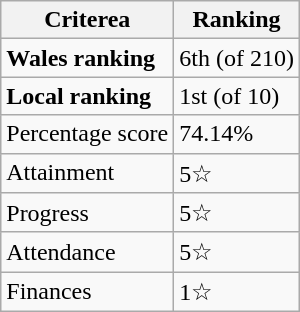<table class="wikitable">
<tr>
<th>Criterea</th>
<th>Ranking</th>
</tr>
<tr>
<td><strong>Wales ranking</strong></td>
<td>6th (of 210)</td>
</tr>
<tr>
<td><strong>Local ranking</strong></td>
<td>1st (of 10)</td>
</tr>
<tr>
<td>Percentage score</td>
<td>74.14%</td>
</tr>
<tr>
<td>Attainment</td>
<td>5☆</td>
</tr>
<tr>
<td>Progress</td>
<td>5☆</td>
</tr>
<tr>
<td>Attendance</td>
<td>5☆</td>
</tr>
<tr>
<td>Finances</td>
<td>1☆</td>
</tr>
</table>
